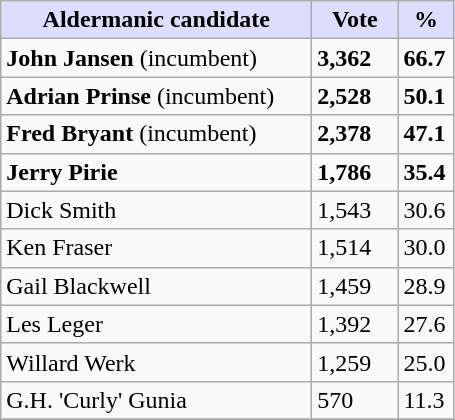<table class="wikitable">
<tr>
<th style="background:#ddf;" width="200px">Aldermanic candidate</th>
<th style="background:#ddf;" width="50px">Vote</th>
<th style="background:#ddf;" width="30px">%</th>
</tr>
<tr>
<td><strong>John Jansen</strong> (incumbent)</td>
<td><strong>3,362</strong></td>
<td><strong>66.7</strong></td>
</tr>
<tr>
<td><strong>Adrian Prinse</strong> (incumbent)</td>
<td><strong>2,528</strong></td>
<td><strong>50.1</strong></td>
</tr>
<tr>
<td><strong>Fred Bryant</strong> (incumbent)</td>
<td><strong>2,378</strong></td>
<td><strong>47.1</strong></td>
</tr>
<tr>
<td><strong>Jerry Pirie</strong></td>
<td><strong>1,786</strong></td>
<td><strong>35.4</strong></td>
</tr>
<tr>
<td>Dick Smith</td>
<td>1,543</td>
<td>30.6</td>
</tr>
<tr>
<td>Ken Fraser</td>
<td>1,514</td>
<td>30.0</td>
</tr>
<tr>
<td>Gail Blackwell</td>
<td>1,459</td>
<td>28.9</td>
</tr>
<tr>
<td>Les Leger</td>
<td>1,392</td>
<td>27.6</td>
</tr>
<tr>
<td>Willard Werk</td>
<td>1,259</td>
<td>25.0</td>
</tr>
<tr>
<td>G.H. 'Curly' Gunia</td>
<td>570</td>
<td>11.3</td>
</tr>
<tr>
</tr>
</table>
